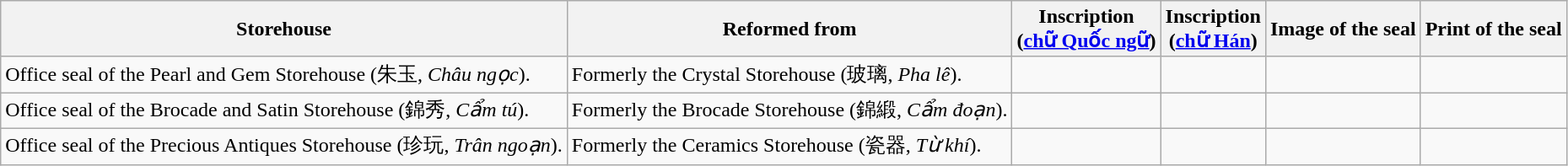<table class="wikitable">
<tr>
<th>Storehouse</th>
<th>Reformed from</th>
<th>Inscription<br>(<a href='#'>chữ Quốc ngữ</a>)</th>
<th>Inscription<br>(<a href='#'>chữ Hán</a>)</th>
<th>Image of the seal</th>
<th>Print of the seal</th>
</tr>
<tr>
<td>Office seal of the Pearl and Gem Storehouse (朱玉, <em>Châu ngọc</em>).</td>
<td>Formerly the Crystal Storehouse (玻璃, <em>Pha lê</em>).</td>
<td></td>
<td></td>
<td></td>
<td></td>
</tr>
<tr>
<td>Office seal of the Brocade and Satin Storehouse (錦秀, <em>Cẩm tú</em>).</td>
<td>Formerly the Brocade Storehouse (錦緞, <em>Cẩm đoạn</em>).</td>
<td></td>
<td></td>
<td></td>
<td></td>
</tr>
<tr>
<td>Office seal of the Precious Antiques Storehouse (珍玩, <em>Trân ngoạn</em>).</td>
<td>Formerly the Ceramics Storehouse (瓷器, <em>Từ khí</em>).</td>
<td></td>
<td></td>
<td></td>
<td></td>
</tr>
</table>
